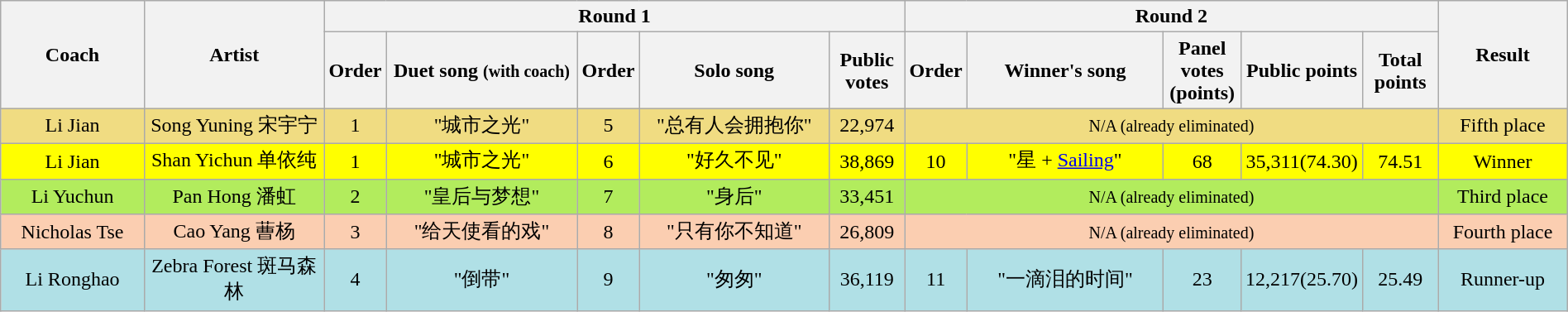<table class="wikitable" style="text-align:center; width:100%;">
<tr>
<th rowspan=2 scope="col" style="width:10%;">Coach</th>
<th rowspan=2 scope="col" style="width:13%;">Artist</th>
<th colspan=5 scope="col">Round 1</th>
<th colspan=5 scope="col">Round 2</th>
<th rowspan=2 scope="col" style="width:9%;">Result</th>
</tr>
<tr>
<th scope="col" style="width:2%;">Order</th>
<th scope="col" style="width:14%;">Duet song <small>(with coach)</small></th>
<th scope="col" style="width:2%;">Order</th>
<th scope="col" style="width:14%;">Solo song</th>
<th scope="col" style="width:5%;">Public votes</th>
<th scope="col" style="width:2%;">Order</th>
<th scope="col" style="width:14%;">Winner's song</th>
<th scope="col" style="width:5%;">Panel votes (points)</th>
<th scope="col" style="width:5%;">Public points</th>
<th scope="col" style="width:5%;">Total points</th>
</tr>
<tr style="background:#F0DC82;">
<td>Li Jian</td>
<td>Song Yuning 宋宇宁</td>
<td>1</td>
<td>"城市之光"</td>
<td>5</td>
<td>"总有人会拥抱你"</td>
<td>22,974</td>
<td colspan=5><small>N/A (already eliminated)</small></td>
<td>Fifth place</td>
</tr>
<tr style="background:yellow;">
<td>Li Jian</td>
<td>Shan Yichun 单依纯</td>
<td>1</td>
<td>"城市之光"</td>
<td>6</td>
<td>"好久不见"</td>
<td>38,869</td>
<td>10</td>
<td>"星 + <a href='#'>Sailing</a>"</td>
<td>68</td>
<td>35,311(74.30)</td>
<td>74.51</td>
<td>Winner</td>
</tr>
<tr style="background:#B2EC5D;">
<td>Li Yuchun</td>
<td>Pan Hong 潘虹</td>
<td>2</td>
<td>"皇后与梦想"</td>
<td>7</td>
<td>"身后"</td>
<td>33,451</td>
<td colspan=5><small>N/A (already eliminated)</small></td>
<td>Third place</td>
</tr>
<tr style="background:#FBCEB1;">
<td>Nicholas Tse</td>
<td>Cao Yang 蓸杨</td>
<td>3</td>
<td>"给天使看的戏"</td>
<td>8</td>
<td>"只有你不知道"</td>
<td>26,809</td>
<td colspan=5><small>N/A (already eliminated)</small></td>
<td>Fourth place</td>
</tr>
<tr style="background:#B0E0E6;">
<td>Li Ronghao</td>
<td>Zebra Forest 斑马森林</td>
<td>4</td>
<td>"倒带"</td>
<td>9</td>
<td>"匆匆"</td>
<td>36,119</td>
<td>11</td>
<td>"一滴泪的时间"</td>
<td>23</td>
<td>12,217(25.70)</td>
<td>25.49</td>
<td>Runner-up</td>
</tr>
</table>
